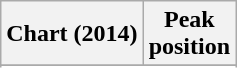<table class="wikitable sortable plainrowheaders">
<tr>
<th>Chart (2014)</th>
<th>Peak<br>position</th>
</tr>
<tr>
</tr>
<tr>
</tr>
</table>
